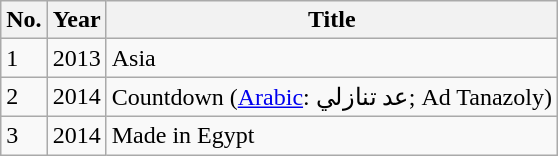<table class="wikitable">
<tr>
<th>No.</th>
<th>Year</th>
<th>Title</th>
</tr>
<tr>
<td>1</td>
<td>2013</td>
<td>Asia</td>
</tr>
<tr>
<td>2</td>
<td>2014</td>
<td>Countdown (<a href='#'>Arabic</a>: عد تنازلي; Ad Tanazoly)</td>
</tr>
<tr>
<td>3</td>
<td>2014</td>
<td>Made in Egypt</td>
</tr>
</table>
